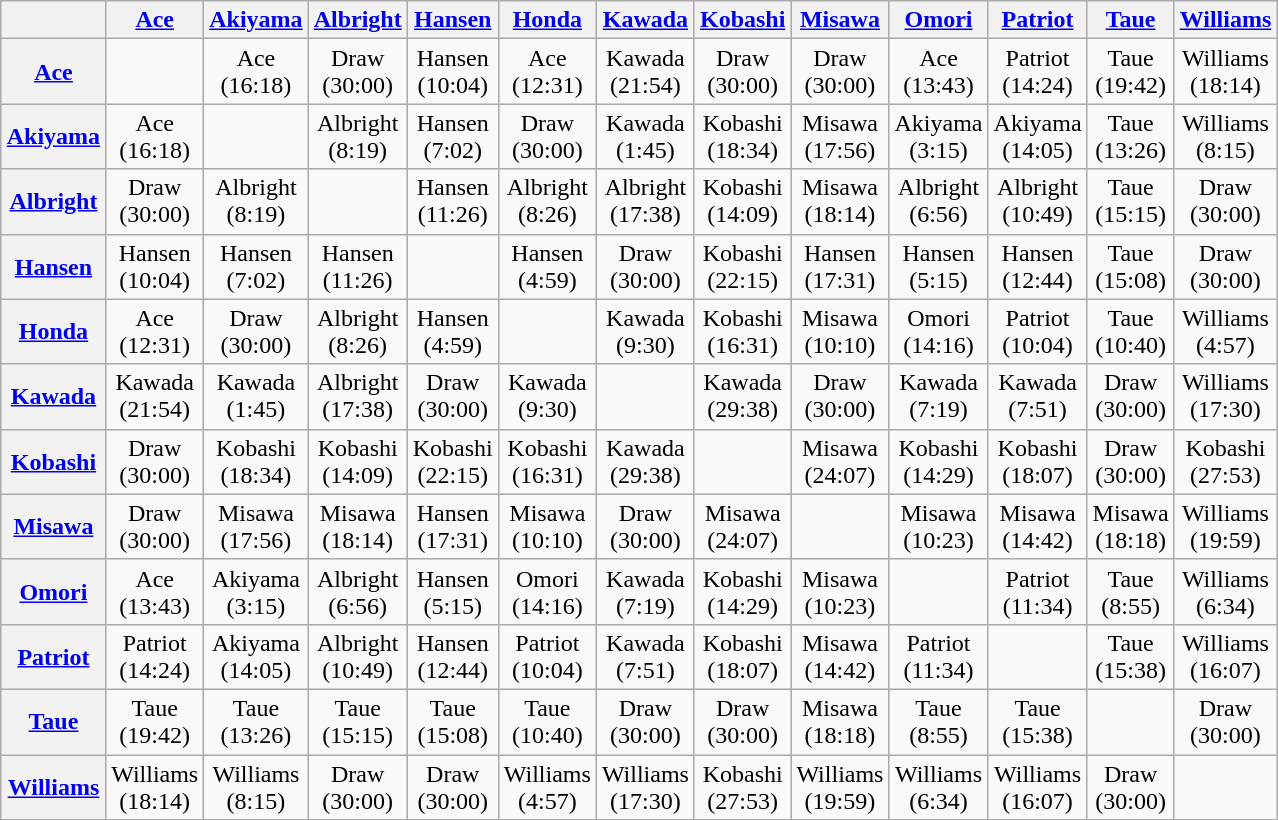<table class="wikitable" style="margin: 1em auto 1em auto; text-align:center;">
<tr>
<th></th>
<th><a href='#'>Ace</a></th>
<th><a href='#'>Akiyama</a></th>
<th><a href='#'>Albright</a></th>
<th><a href='#'>Hansen</a></th>
<th><a href='#'>Honda</a></th>
<th><a href='#'>Kawada</a></th>
<th><a href='#'>Kobashi</a></th>
<th><a href='#'>Misawa</a></th>
<th><a href='#'>Omori</a></th>
<th><a href='#'>Patriot</a></th>
<th><a href='#'>Taue</a></th>
<th><a href='#'>Williams</a></th>
</tr>
<tr>
<th><a href='#'>Ace</a></th>
<td></td>
<td>Ace<br>(16:18)</td>
<td>Draw<br>(30:00)</td>
<td>Hansen<br>(10:04)</td>
<td>Ace<br>(12:31)</td>
<td>Kawada<br>(21:54)</td>
<td>Draw<br>(30:00)</td>
<td>Draw<br>(30:00)</td>
<td>Ace<br>(13:43)</td>
<td>Patriot<br>(14:24)</td>
<td>Taue<br>(19:42)</td>
<td>Williams<br>(18:14)</td>
</tr>
<tr>
<th><a href='#'>Akiyama</a></th>
<td>Ace<br>(16:18)</td>
<td></td>
<td>Albright<br>(8:19)</td>
<td>Hansen<br>(7:02)</td>
<td>Draw<br>(30:00)</td>
<td>Kawada<br>(1:45)</td>
<td>Kobashi<br>(18:34)</td>
<td>Misawa<br>(17:56)</td>
<td>Akiyama<br>(3:15)</td>
<td>Akiyama<br>(14:05)</td>
<td>Taue<br>(13:26)</td>
<td>Williams<br>(8:15)</td>
</tr>
<tr>
<th><a href='#'>Albright</a></th>
<td>Draw<br>(30:00)</td>
<td>Albright<br>(8:19)</td>
<td></td>
<td>Hansen<br>(11:26)</td>
<td>Albright<br>(8:26)</td>
<td>Albright<br>(17:38)</td>
<td>Kobashi<br>(14:09)</td>
<td>Misawa<br>(18:14)</td>
<td>Albright<br>(6:56)</td>
<td>Albright<br>(10:49)</td>
<td>Taue<br>(15:15)</td>
<td>Draw<br>(30:00)</td>
</tr>
<tr>
<th><a href='#'>Hansen</a></th>
<td>Hansen<br>(10:04)</td>
<td>Hansen<br>(7:02)</td>
<td>Hansen<br>(11:26)</td>
<td></td>
<td>Hansen<br>(4:59)</td>
<td>Draw<br>(30:00)</td>
<td>Kobashi<br>(22:15)</td>
<td>Hansen<br>(17:31)</td>
<td>Hansen<br>(5:15)</td>
<td>Hansen<br>(12:44)</td>
<td>Taue<br>(15:08)</td>
<td>Draw<br>(30:00)</td>
</tr>
<tr>
<th><a href='#'>Honda</a></th>
<td>Ace<br>(12:31)</td>
<td>Draw<br>(30:00)</td>
<td>Albright<br>(8:26)</td>
<td>Hansen<br>(4:59)</td>
<td></td>
<td>Kawada<br>(9:30)</td>
<td>Kobashi<br>(16:31)</td>
<td>Misawa<br>(10:10)</td>
<td>Omori<br>(14:16)</td>
<td>Patriot<br>(10:04)</td>
<td>Taue<br>(10:40)</td>
<td>Williams<br>(4:57)</td>
</tr>
<tr>
<th><a href='#'>Kawada</a></th>
<td>Kawada<br>(21:54)</td>
<td>Kawada<br>(1:45)</td>
<td>Albright<br>(17:38)</td>
<td>Draw<br>(30:00)</td>
<td>Kawada<br>(9:30)</td>
<td></td>
<td>Kawada<br>(29:38)</td>
<td>Draw<br>(30:00)</td>
<td>Kawada<br>(7:19)</td>
<td>Kawada<br>(7:51)</td>
<td>Draw<br>(30:00)</td>
<td>Williams<br>(17:30)</td>
</tr>
<tr>
<th><a href='#'>Kobashi</a></th>
<td>Draw<br>(30:00)</td>
<td>Kobashi<br>(18:34)</td>
<td>Kobashi<br>(14:09)</td>
<td>Kobashi<br>(22:15)</td>
<td>Kobashi<br>(16:31)</td>
<td>Kawada<br>(29:38)</td>
<td></td>
<td>Misawa<br>(24:07)</td>
<td>Kobashi<br>(14:29)</td>
<td>Kobashi<br>(18:07)</td>
<td>Draw<br>(30:00)</td>
<td>Kobashi<br>(27:53)</td>
</tr>
<tr>
<th><a href='#'>Misawa</a></th>
<td>Draw<br>(30:00)</td>
<td>Misawa<br>(17:56)</td>
<td>Misawa<br>(18:14)</td>
<td>Hansen<br>(17:31)</td>
<td>Misawa<br>(10:10)</td>
<td>Draw<br>(30:00)</td>
<td>Misawa<br>(24:07)</td>
<td></td>
<td>Misawa<br>(10:23)</td>
<td>Misawa<br>(14:42)</td>
<td>Misawa<br>(18:18)</td>
<td>Williams<br>(19:59)</td>
</tr>
<tr>
<th><a href='#'>Omori</a></th>
<td>Ace<br>(13:43)</td>
<td>Akiyama<br>(3:15)</td>
<td>Albright<br>(6:56)</td>
<td>Hansen<br>(5:15)</td>
<td>Omori<br>(14:16)</td>
<td>Kawada<br>(7:19)</td>
<td>Kobashi<br>(14:29)</td>
<td>Misawa<br>(10:23)</td>
<td></td>
<td>Patriot<br>(11:34)</td>
<td>Taue<br>(8:55)</td>
<td>Williams<br>(6:34)</td>
</tr>
<tr>
<th><a href='#'>Patriot</a></th>
<td>Patriot<br>(14:24)</td>
<td>Akiyama<br>(14:05)</td>
<td>Albright<br>(10:49)</td>
<td>Hansen<br>(12:44)</td>
<td>Patriot<br>(10:04)</td>
<td>Kawada<br>(7:51)</td>
<td>Kobashi<br>(18:07)</td>
<td>Misawa<br>(14:42)</td>
<td>Patriot<br>(11:34)</td>
<td></td>
<td>Taue<br>(15:38)</td>
<td>Williams<br>(16:07)</td>
</tr>
<tr>
<th><a href='#'>Taue</a></th>
<td>Taue<br>(19:42)</td>
<td>Taue<br>(13:26)</td>
<td>Taue<br>(15:15)</td>
<td>Taue<br>(15:08)</td>
<td>Taue<br>(10:40)</td>
<td>Draw<br>(30:00)</td>
<td>Draw<br>(30:00)</td>
<td>Misawa<br>(18:18)</td>
<td>Taue<br>(8:55)</td>
<td>Taue<br>(15:38)</td>
<td></td>
<td>Draw<br>(30:00)</td>
</tr>
<tr>
<th><a href='#'>Williams</a></th>
<td>Williams<br>(18:14)</td>
<td>Williams<br>(8:15)</td>
<td>Draw<br>(30:00)</td>
<td>Draw<br>(30:00)</td>
<td>Williams<br>(4:57)</td>
<td>Williams<br>(17:30)</td>
<td>Kobashi<br>(27:53)</td>
<td>Williams<br>(19:59)</td>
<td>Williams<br>(6:34)</td>
<td>Williams<br>(16:07)</td>
<td>Draw<br>(30:00)</td>
<td></td>
</tr>
</table>
